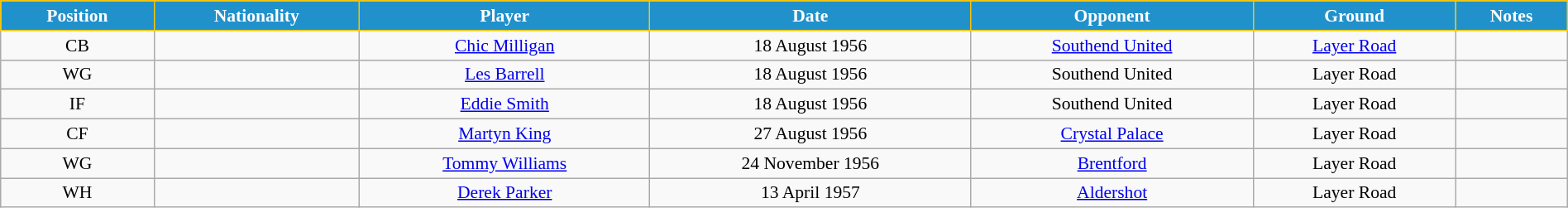<table class="wikitable" style="text-align:center; font-size:90%; width:100%;">
<tr>
<th style="background:#2191CC; color:white; border:1px solid #F7C408; text-align:center;">Position</th>
<th style="background:#2191CC; color:white; border:1px solid #F7C408; text-align:center;">Nationality</th>
<th style="background:#2191CC; color:white; border:1px solid #F7C408; text-align:center;">Player</th>
<th style="background:#2191CC; color:white; border:1px solid #F7C408; text-align:center;">Date</th>
<th style="background:#2191CC; color:white; border:1px solid #F7C408; text-align:center;">Opponent</th>
<th style="background:#2191CC; color:white; border:1px solid #F7C408; text-align:center;">Ground</th>
<th style="background:#2191CC; color:white; border:1px solid #F7C408; text-align:center;">Notes</th>
</tr>
<tr>
<td>CB</td>
<td></td>
<td><a href='#'>Chic Milligan</a></td>
<td>18 August 1956</td>
<td><a href='#'>Southend United</a></td>
<td><a href='#'>Layer Road</a></td>
<td></td>
</tr>
<tr>
<td>WG</td>
<td></td>
<td><a href='#'>Les Barrell</a></td>
<td>18 August 1956</td>
<td>Southend United</td>
<td>Layer Road</td>
<td></td>
</tr>
<tr>
<td>IF</td>
<td></td>
<td><a href='#'>Eddie Smith</a></td>
<td>18 August 1956</td>
<td>Southend United</td>
<td>Layer Road</td>
<td></td>
</tr>
<tr>
<td>CF</td>
<td></td>
<td><a href='#'>Martyn King</a></td>
<td>27 August 1956</td>
<td><a href='#'>Crystal Palace</a></td>
<td>Layer Road</td>
<td></td>
</tr>
<tr>
<td>WG</td>
<td></td>
<td><a href='#'>Tommy Williams</a></td>
<td>24 November 1956</td>
<td><a href='#'>Brentford</a></td>
<td>Layer Road</td>
<td></td>
</tr>
<tr>
<td>WH</td>
<td></td>
<td><a href='#'>Derek Parker</a></td>
<td>13 April 1957</td>
<td><a href='#'>Aldershot</a></td>
<td>Layer Road</td>
<td></td>
</tr>
</table>
